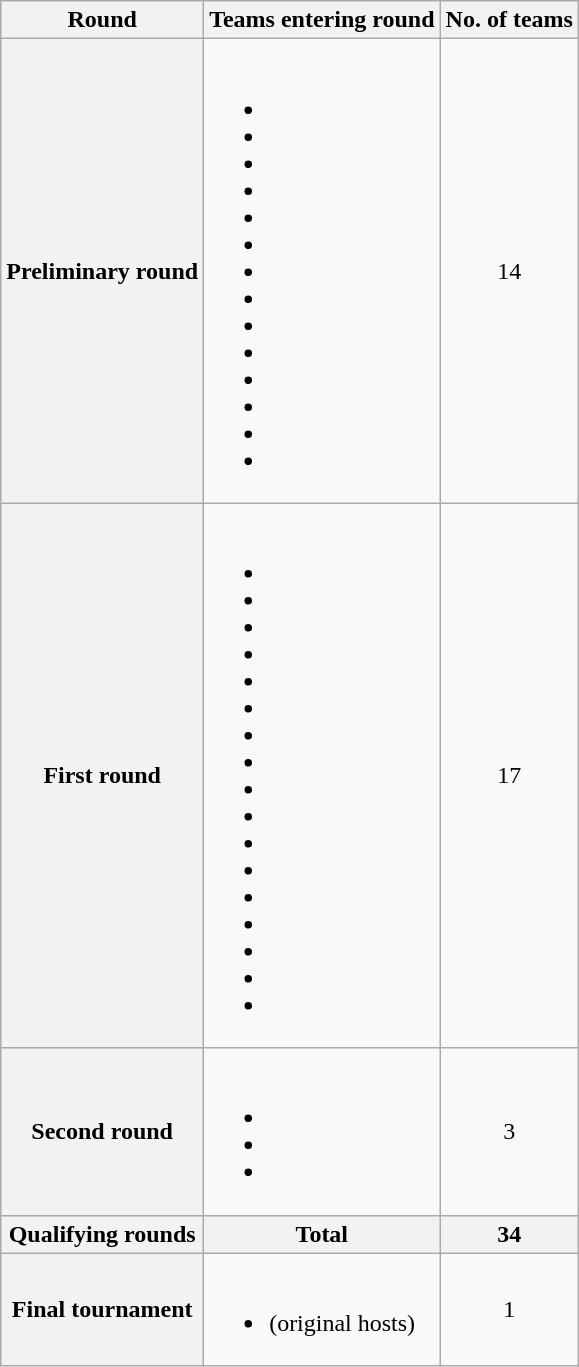<table class="wikitable">
<tr>
<th>Round</th>
<th>Teams entering round</th>
<th>No. of teams</th>
</tr>
<tr>
<th>Preliminary round</th>
<td><br><ul><li></li><li><em></em></li><li></li><li></li><li><em></em></li><li><em></em></li><li></li><li></li><li></li><li></li><li></li><li></li><li><em></em></li><li></li></ul></td>
<td align=center>14</td>
</tr>
<tr>
<th>First round</th>
<td><br><ul><li></li><li></li><li></li><li></li><li></li><li></li><li><em></em></li><li><em></em></li><li></li><li></li><li></li><li></li><li></li><li></li><li></li><li><em></em></li><li><em></em></li></ul></td>
<td align=center>17</td>
</tr>
<tr>
<th>Second round</th>
<td><br><ul><li></li><li></li><li></li></ul></td>
<td align=center>3</td>
</tr>
<tr>
<th>Qualifying rounds</th>
<th>Total</th>
<th>34</th>
</tr>
<tr>
<th>Final tournament</th>
<td><br><ul><li><em></em> (original hosts)</li></ul></td>
<td align=center>1</td>
</tr>
</table>
